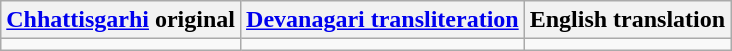<table class="wikitable">
<tr>
<th><a href='#'>Chhattisgarhi</a> original</th>
<th><a href='#'>Devanagari transliteration</a></th>
<th>English translation</th>
</tr>
<tr style="vertical-align:top; white-space:nowrap;">
<td></td>
<td></td>
<td></td>
</tr>
</table>
